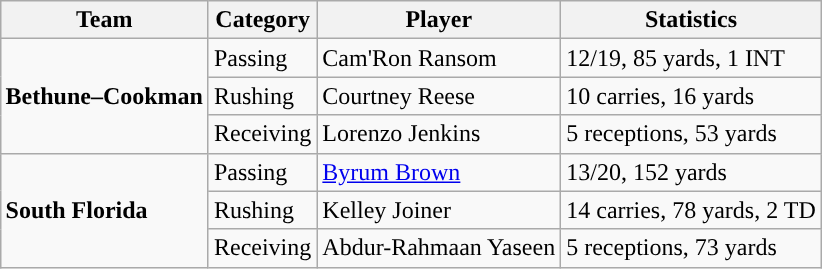<table class="wikitable" style="float: right;">
<tr>
<th>Team</th>
<th>Category</th>
<th>Player</th>
<th>Statistics</th>
</tr>
<tr>
<td rowspan=3><strong>Bethune–Cookman</strong></td>
<td>Passing</td>
<td>Cam'Ron Ransom</td>
<td>12/19, 85 yards, 1 INT</td>
</tr>
<tr>
<td>Rushing</td>
<td>Courtney Reese</td>
<td>10 carries, 16 yards</td>
</tr>
<tr>
<td>Receiving</td>
<td>Lorenzo Jenkins</td>
<td>5 receptions, 53 yards</td>
</tr>
<tr>
<td rowspan=3><strong>South Florida</strong></td>
<td>Passing</td>
<td><a href='#'>Byrum Brown</a></td>
<td>13/20, 152 yards</td>
</tr>
<tr>
<td>Rushing</td>
<td>Kelley Joiner</td>
<td>14 carries, 78 yards, 2 TD</td>
</tr>
<tr>
<td>Receiving</td>
<td>Abdur-Rahmaan Yaseen</td>
<td>5 receptions, 73 yards</td>
</tr>
</table>
